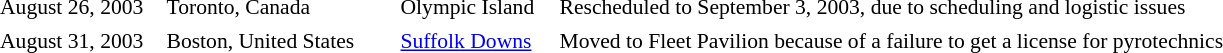<table cellpadding="2" style="border:0 solid darkgrey; font-size:90%">
<tr>
<th style="width:105px;"></th>
<th style="width:150px;"></th>
<th style="width:100px;"></th>
<th style="width:700px;"></th>
</tr>
<tr border="0">
</tr>
<tr>
<td>August 26, 2003</td>
<td>Toronto, Canada</td>
<td>Olympic Island</td>
<td>Rescheduled to September 3, 2003, due to scheduling and logistic issues</td>
</tr>
<tr>
<td>August 31, 2003</td>
<td>Boston, United States</td>
<td><a href='#'>Suffolk Downs</a></td>
<td>Moved to Fleet Pavilion because of a failure to get a license for pyrotechnics</td>
</tr>
</table>
